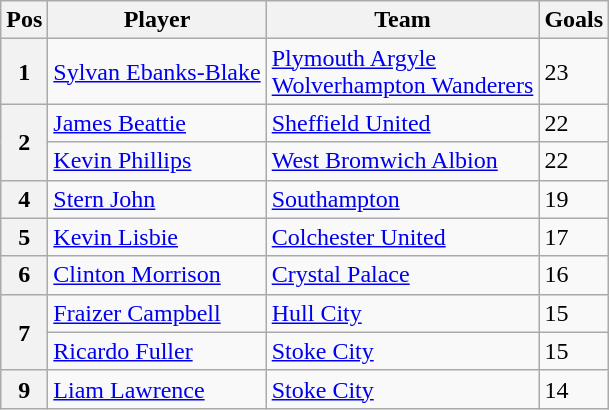<table class="wikitable">
<tr>
<th>Pos</th>
<th>Player</th>
<th>Team</th>
<th>Goals</th>
</tr>
<tr>
<th>1</th>
<td><a href='#'>Sylvan Ebanks-Blake</a></td>
<td><a href='#'>Plymouth Argyle</a><br><a href='#'>Wolverhampton Wanderers</a></td>
<td>23</td>
</tr>
<tr>
<th rowspan=2>2</th>
<td><a href='#'>James Beattie</a></td>
<td><a href='#'>Sheffield United</a></td>
<td>22</td>
</tr>
<tr>
<td><a href='#'>Kevin Phillips</a></td>
<td><a href='#'>West Bromwich Albion</a></td>
<td>22</td>
</tr>
<tr>
<th>4</th>
<td><a href='#'>Stern John</a></td>
<td><a href='#'>Southampton</a></td>
<td>19</td>
</tr>
<tr>
<th>5</th>
<td><a href='#'>Kevin Lisbie</a></td>
<td><a href='#'>Colchester United</a></td>
<td>17</td>
</tr>
<tr>
<th>6</th>
<td><a href='#'>Clinton Morrison</a></td>
<td><a href='#'>Crystal Palace</a></td>
<td>16</td>
</tr>
<tr>
<th rowspan=2>7</th>
<td><a href='#'>Fraizer Campbell</a></td>
<td><a href='#'>Hull City</a></td>
<td>15</td>
</tr>
<tr>
<td><a href='#'>Ricardo Fuller</a></td>
<td><a href='#'>Stoke City</a></td>
<td>15</td>
</tr>
<tr>
<th>9</th>
<td><a href='#'>Liam Lawrence</a></td>
<td><a href='#'>Stoke City</a></td>
<td>14</td>
</tr>
</table>
